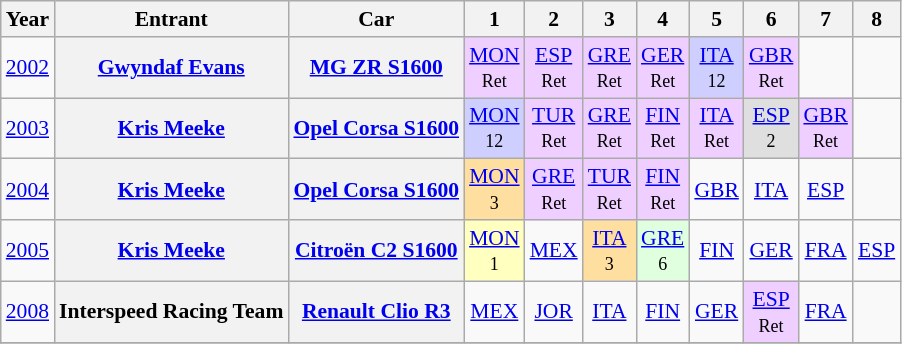<table class="wikitable" style="text-align:center; font-size:90%">
<tr>
<th>Year</th>
<th>Entrant</th>
<th>Car</th>
<th>1</th>
<th>2</th>
<th>3</th>
<th>4</th>
<th>5</th>
<th>6</th>
<th>7</th>
<th>8</th>
</tr>
<tr>
<td><a href='#'>2002</a></td>
<th><a href='#'>Gwyndaf Evans</a></th>
<th><a href='#'>MG ZR S1600</a></th>
<td style="background:#EFCFFF;"><a href='#'>MON</a><br><small>Ret</small></td>
<td style="background:#EFCFFF;"><a href='#'>ESP</a><br><small>Ret</small></td>
<td style="background:#EFCFFF;"><a href='#'>GRE</a><br><small>Ret</small></td>
<td style="background:#EFCFFF;"><a href='#'>GER</a><br><small>Ret</small></td>
<td style="background:#CFCFFF;"><a href='#'>ITA</a><br><small>12</small></td>
<td style="background:#EFCFFF;"><a href='#'>GBR</a><br><small>Ret</small></td>
<td></td>
<td></td>
</tr>
<tr>
<td><a href='#'>2003</a></td>
<th><a href='#'>Kris Meeke</a></th>
<th><a href='#'>Opel Corsa S1600</a></th>
<td style="background:#CFCFFF;"><a href='#'>MON</a><br><small>12</small></td>
<td style="background:#EFCFFF;"><a href='#'>TUR</a><br><small>Ret</small></td>
<td style="background:#EFCFFF;"><a href='#'>GRE</a><br><small>Ret</small></td>
<td style="background:#EFCFFF;"><a href='#'>FIN</a><br><small>Ret</small></td>
<td style="background:#EFCFFF;"><a href='#'>ITA</a><br><small>Ret</small></td>
<td style="background:#DFDFDF;"><a href='#'>ESP</a><br><small>2</small></td>
<td style="background:#EFCFFF;"><a href='#'>GBR</a><br><small>Ret</small></td>
<td></td>
</tr>
<tr>
<td><a href='#'>2004</a></td>
<th><a href='#'>Kris Meeke</a></th>
<th><a href='#'>Opel Corsa S1600</a></th>
<td style="background:#FFDF9F;"><a href='#'>MON</a><br><small>3</small></td>
<td style="background:#EFCFFF;"><a href='#'>GRE</a><br><small>Ret</small></td>
<td style="background:#EFCFFF;"><a href='#'>TUR</a><br><small>Ret</small></td>
<td style="background:#EFCFFF;"><a href='#'>FIN</a><br><small>Ret</small></td>
<td><a href='#'>GBR</a></td>
<td><a href='#'>ITA</a></td>
<td><a href='#'>ESP</a></td>
<td></td>
</tr>
<tr>
<td><a href='#'>2005</a></td>
<th><a href='#'>Kris Meeke</a></th>
<th><a href='#'>Citroën C2 S1600</a></th>
<td style="background:#FFFFBF;"><a href='#'>MON</a><br><small>1</small></td>
<td><a href='#'>MEX</a></td>
<td style="background:#FFDF9F;"><a href='#'>ITA</a><br><small>3</small></td>
<td style="background:#DFFFDF;"><a href='#'>GRE</a><br><small>6</small></td>
<td><a href='#'>FIN</a></td>
<td><a href='#'>GER</a></td>
<td><a href='#'>FRA</a></td>
<td><a href='#'>ESP</a></td>
</tr>
<tr>
<td><a href='#'>2008</a></td>
<th>Interspeed Racing Team</th>
<th><a href='#'>Renault Clio R3</a></th>
<td><a href='#'>MEX</a></td>
<td><a href='#'>JOR</a></td>
<td><a href='#'>ITA</a></td>
<td><a href='#'>FIN</a></td>
<td><a href='#'>GER</a></td>
<td style="background:#EFCFFF;"><a href='#'>ESP</a><br><small>Ret</small></td>
<td><a href='#'>FRA</a></td>
<td></td>
</tr>
<tr>
</tr>
</table>
